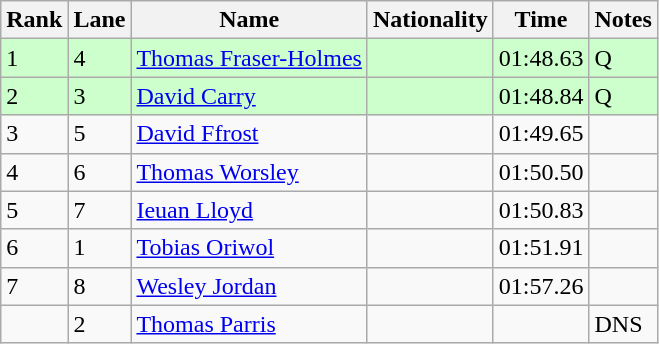<table class="wikitable">
<tr>
<th>Rank</th>
<th>Lane</th>
<th>Name</th>
<th>Nationality</th>
<th>Time</th>
<th>Notes</th>
</tr>
<tr bgcolor=ccffcc>
<td>1</td>
<td>4</td>
<td><a href='#'>Thomas Fraser-Holmes</a></td>
<td></td>
<td>01:48.63</td>
<td>Q</td>
</tr>
<tr bgcolor=ccffcc>
<td>2</td>
<td>3</td>
<td><a href='#'>David Carry</a></td>
<td></td>
<td>01:48.84</td>
<td>Q</td>
</tr>
<tr>
<td>3</td>
<td>5</td>
<td><a href='#'>David Ffrost</a></td>
<td></td>
<td>01:49.65</td>
<td></td>
</tr>
<tr>
<td>4</td>
<td>6</td>
<td><a href='#'>Thomas Worsley</a></td>
<td></td>
<td>01:50.50</td>
<td></td>
</tr>
<tr>
<td>5</td>
<td>7</td>
<td><a href='#'>Ieuan Lloyd</a></td>
<td></td>
<td>01:50.83</td>
<td></td>
</tr>
<tr>
<td>6</td>
<td>1</td>
<td><a href='#'>Tobias Oriwol</a></td>
<td></td>
<td>01:51.91</td>
<td></td>
</tr>
<tr>
<td>7</td>
<td>8</td>
<td><a href='#'>Wesley Jordan</a></td>
<td></td>
<td>01:57.26</td>
<td></td>
</tr>
<tr>
<td></td>
<td>2</td>
<td><a href='#'>Thomas Parris</a></td>
<td></td>
<td></td>
<td>DNS</td>
</tr>
</table>
